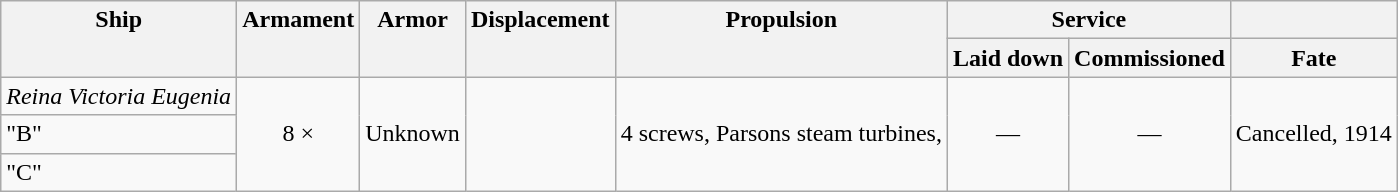<table class="wikitable plainrowheaders" style="text-align: center;">
<tr valign="top">
<th scope="col" rowspan="2">Ship</th>
<th scope="col" rowspan="2">Armament</th>
<th scope="col" rowspan="2">Armor</th>
<th scope="col" rowspan="2">Displacement</th>
<th scope="col" rowspan="2">Propulsion</th>
<th scope="col" colspan="2">Service</th>
<th></th>
</tr>
<tr valign="top">
<th scope="col">Laid down</th>
<th scope="col">Commissioned</th>
<th scope="col">Fate</th>
</tr>
<tr valign="center">
<td align= left><em>Reina Victoria Eugenia</em></td>
<td rowspan="3">8 × </td>
<td rowspan="3">Unknown</td>
<td rowspan="3"></td>
<td rowspan="3">4 screws, Parsons steam turbines, </td>
<td rowspan="3">—</td>
<td rowspan="3">—</td>
<td rowspan="3">Cancelled, 1914</td>
</tr>
<tr valign="top">
<td align= left>"B"</td>
</tr>
<tr valign="top">
<td align= left>"C"</td>
</tr>
</table>
